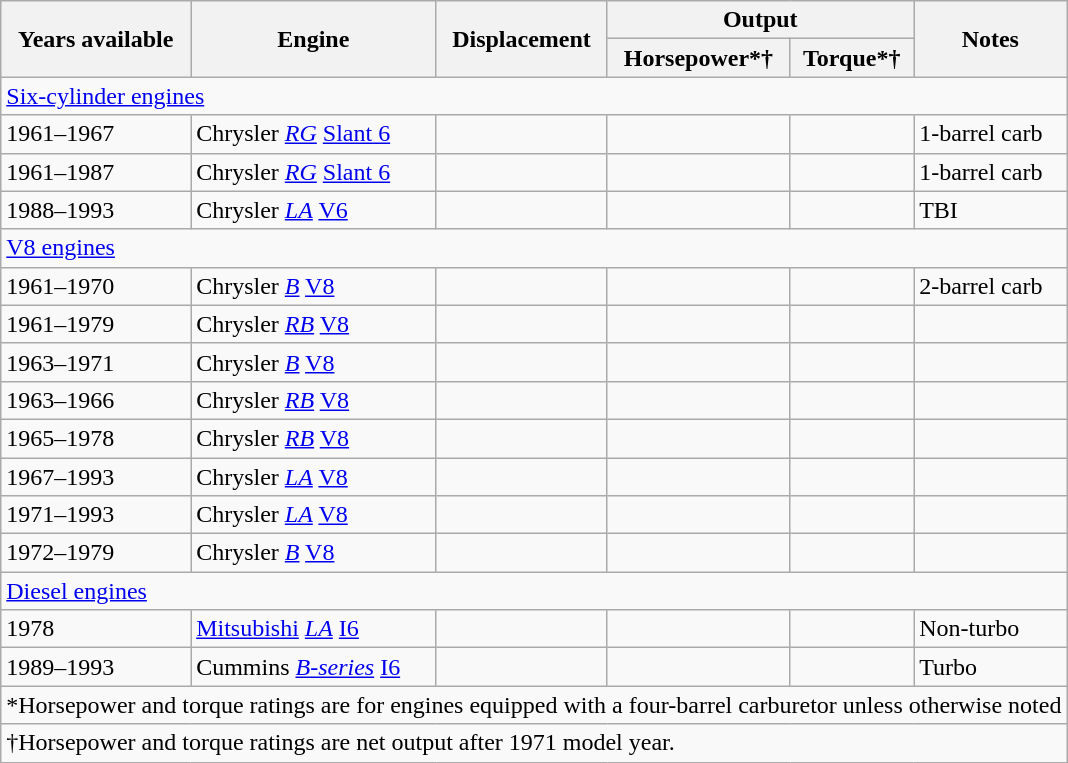<table class="wikitable">
<tr>
<th rowspan="2">Years available</th>
<th rowspan="2">Engine</th>
<th rowspan="2">Displacement</th>
<th colspan="2">Output</th>
<th rowspan="2">Notes</th>
</tr>
<tr>
<th>Horsepower*†</th>
<th>Torque*†</th>
</tr>
<tr>
<td colspan=6 ><a href='#'>Six-cylinder engines</a></td>
</tr>
<tr>
<td>1961–1967</td>
<td>Chrysler <em><a href='#'>RG</a></em> <a href='#'>Slant 6</a></td>
<td></td>
<td></td>
<td></td>
<td>1-barrel carb</td>
</tr>
<tr>
<td>1961–1987</td>
<td>Chrysler <em><a href='#'>RG</a></em> <a href='#'>Slant 6</a></td>
<td></td>
<td></td>
<td></td>
<td>1-barrel carb</td>
</tr>
<tr>
<td>1988–1993</td>
<td>Chrysler <em><a href='#'>LA</a></em> <a href='#'>V6</a></td>
<td></td>
<td></td>
<td></td>
<td>TBI</td>
</tr>
<tr>
<td colspan=6 ><a href='#'>V8 engines</a></td>
</tr>
<tr>
<td>1961–1970</td>
<td>Chrysler <em><a href='#'>B</a></em> <a href='#'>V8</a></td>
<td></td>
<td></td>
<td></td>
<td>2-barrel carb</td>
</tr>
<tr>
<td>1961–1979</td>
<td>Chrysler <em><a href='#'>RB</a></em> <a href='#'>V8</a></td>
<td></td>
<td></td>
<td></td>
<td></td>
</tr>
<tr>
<td>1963–1971</td>
<td>Chrysler <em><a href='#'>B</a></em> <a href='#'>V8</a></td>
<td></td>
<td></td>
<td></td>
<td></td>
</tr>
<tr>
<td>1963–1966</td>
<td>Chrysler <em><a href='#'>RB</a></em> <a href='#'>V8</a></td>
<td></td>
<td></td>
<td></td>
<td></td>
</tr>
<tr>
<td>1965–1978</td>
<td>Chrysler <em><a href='#'>RB</a></em> <a href='#'>V8</a></td>
<td></td>
<td></td>
<td></td>
<td></td>
</tr>
<tr>
<td>1967–1993</td>
<td>Chrysler <em><a href='#'>LA</a></em> <a href='#'>V8</a></td>
<td></td>
<td></td>
<td></td>
<td></td>
</tr>
<tr>
<td>1971–1993</td>
<td>Chrysler <em><a href='#'>LA</a></em> <a href='#'>V8</a></td>
<td></td>
<td></td>
<td></td>
<td></td>
</tr>
<tr>
<td>1972–1979</td>
<td>Chrysler <em><a href='#'>B</a></em> <a href='#'>V8</a></td>
<td></td>
<td></td>
<td></td>
<td></td>
</tr>
<tr>
<td colspan=6 ><a href='#'>Diesel engines</a></td>
</tr>
<tr>
<td>1978</td>
<td><a href='#'>Mitsubishi</a> <em><a href='#'>LA</a></em> <a href='#'>I6</a></td>
<td></td>
<td></td>
<td></td>
<td>Non-turbo</td>
</tr>
<tr>
<td>1989–1993</td>
<td>Cummins <em><a href='#'>B-series</a></em> <a href='#'>I6</a></td>
<td></td>
<td></td>
<td></td>
<td>Turbo</td>
</tr>
<tr>
<td colspan="6">*Horsepower and torque ratings are for engines equipped with a four-barrel carburetor unless otherwise noted</td>
</tr>
<tr>
<td colspan="6">†Horsepower and torque ratings are net output after 1971 model year.</td>
</tr>
</table>
